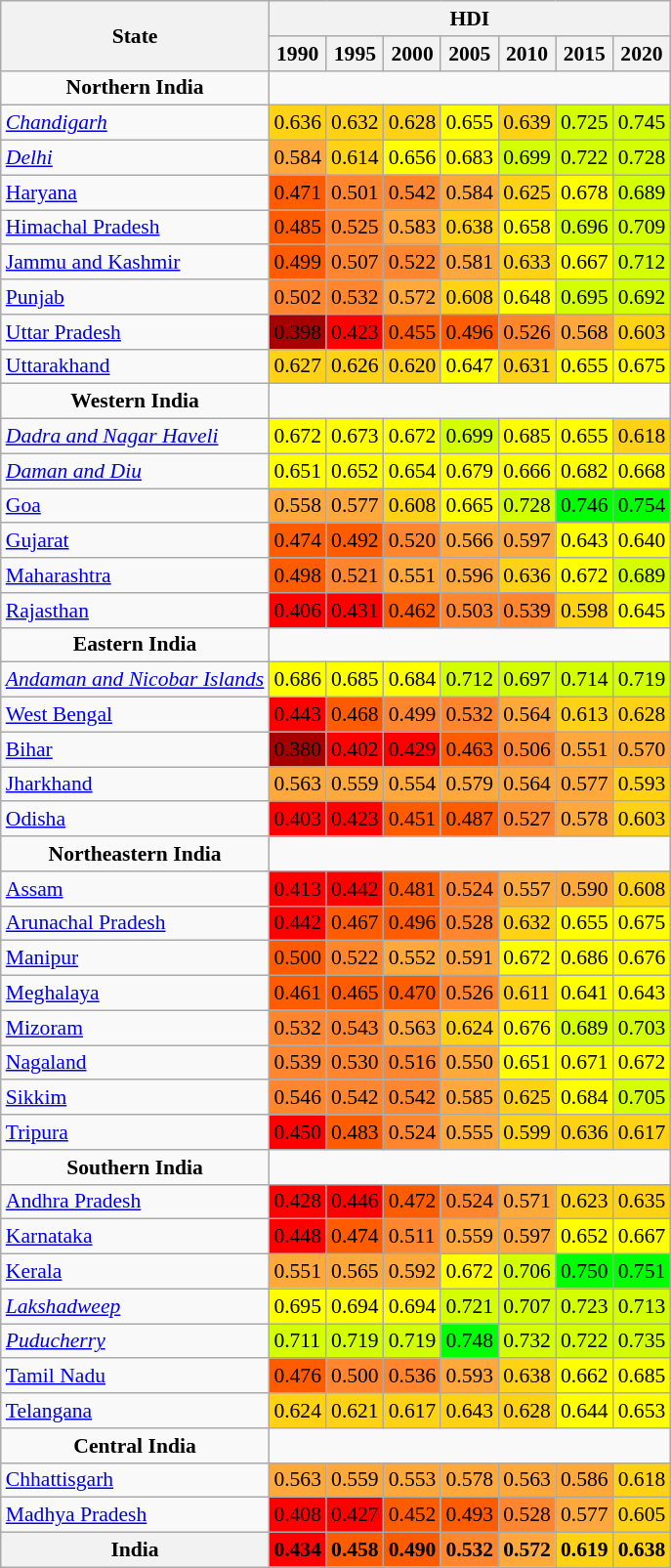<table class="wikitable sortable" style="font-size: 90%;">
<tr>
<th rowspan="2">State</th>
<th colspan="7">HDI</th>
</tr>
<tr>
<th>1990</th>
<th>1995</th>
<th>2000</th>
<th>2005</th>
<th>2010</th>
<th>2015</th>
<th>2020</th>
</tr>
<tr>
<td style="text-align:center;"><strong>Northern India</strong></td>
</tr>
<tr>
<td><em><a href='#'>Chandigarh</a></em></td>
<td style="background:#FFD215;">0.636</td>
<td style="background:#FFD215;">0.632</td>
<td style="background:#FFD215;">0.628</td>
<td style="background:#FFFF00;">0.655</td>
<td style="background:#FFD215;">0.639</td>
<td style="background:#D3FF00;">0.725</td>
<td style="background:#D4FF00;">0.745</td>
</tr>
<tr>
<td><em><a href='#'>Delhi</a></em></td>
<td style="background:#FFA83C;">0.584</td>
<td style="background:#FFD215;">0.614</td>
<td style="background:#FFFF00;">0.656</td>
<td style="background:#FFFF00;">0.683</td>
<td style="background:#D3FF00;">0.699</td>
<td style="background:#D3FF00;">0.722</td>
<td style="background:#D3FF00;">0.728</td>
</tr>
<tr>
<td><a href='#'>Haryana</a></td>
<td style="background:#FF5B00;">0.471</td>
<td style="background:#FF852F;">0.501</td>
<td style="background:#FF852F;">0.542</td>
<td style="background:#FFA83C;">0.584</td>
<td style="background:#FFD215;">0.625</td>
<td style="background:#FFFF00;">0.678</td>
<td style="background:#D3FF00;">0.689</td>
</tr>
<tr>
<td><a href='#'>Himachal Pradesh</a></td>
<td style="background:#FF5B00;">0.485</td>
<td style="background:#FF852F;">0.525</td>
<td style="background:#FFA83C;">0.583</td>
<td style="background:#FFD215;">0.638</td>
<td style="background:#FFFF00;">0.658</td>
<td style="background:#D3FF00;">0.696</td>
<td style="background:#D3FF00;">0.709</td>
</tr>
<tr>
<td><a href='#'>Jammu and Kashmir</a></td>
<td style="background:#FF5B00;">0.499</td>
<td style="background:#FF852F;">0.507</td>
<td style="background:#FF852F;">0.522</td>
<td style="background:#FFA83C;">0.581</td>
<td style="background:#FFD215;">0.633</td>
<td style="background:#FFFF00;">0.667</td>
<td style="background:#D3FF00;">0.712</td>
</tr>
<tr>
<td><a href='#'>Punjab</a></td>
<td style="background:#FF852F;">0.502</td>
<td style="background:#FF852F;">0.532</td>
<td style="background:#FFA83C;">0.572</td>
<td style="background:#FFD215;">0.608</td>
<td style="background:#FFFF00;">0.648</td>
<td style="background:#D3FF00;">0.695</td>
<td style="background:#D3FF00;">0.692</td>
</tr>
<tr>
<td><a href='#'>Uttar Pradesh</a></td>
<td style="background:#A70000;">0.398</td>
<td style="background:#FF0000;">0.423</td>
<td style="background:#FF5B00;">0.455</td>
<td style="background:#FF5B00;">0.496</td>
<td style="background:#FF852F;">0.526</td>
<td style="background:#FFA83C;">0.568</td>
<td style="background:#FFD215;">0.603</td>
</tr>
<tr>
<td><a href='#'>Uttarakhand</a></td>
<td style="background:#FFD215;">0.627</td>
<td style="background:#FFD215;">0.626</td>
<td style="background:#FFD215;">0.620</td>
<td style="background:#FFFF00;">0.647</td>
<td style="background:#FFD215;">0.631</td>
<td style="background:#FFFF00;">0.655</td>
<td style="background:#FFFF00;">0.675</td>
</tr>
<tr>
<td style="text-align:center;"><strong>Western India</strong></td>
</tr>
<tr>
<td><em><a href='#'>Dadra and Nagar Haveli</a></em></td>
<td style="background:#FFFF00;">0.672</td>
<td style="background:#FFFF00;">0.673</td>
<td style="background:#FFFF00;">0.672</td>
<td style="background:#D3FF00;">0.699</td>
<td style="background:#FFFF00;">0.685</td>
<td style="background:#FFFF00;">0.655</td>
<td style="background:#FFD215;">0.618</td>
</tr>
<tr>
<td><em><a href='#'>Daman and Diu</a></em></td>
<td style="background:#FFFF00;">0.651</td>
<td style="background:#FFFF00;">0.652</td>
<td style="background:#FFFF00;">0.654</td>
<td style="background:#FFFF00;">0.679</td>
<td style="background:#FFFF00;">0.666</td>
<td style="background:#FFFF00;">0.682</td>
<td style="background:#FFFF00;">0.668</td>
</tr>
<tr>
<td><a href='#'>Goa</a></td>
<td style="background:#FFA83C;">0.558</td>
<td style="background:#FFA83C;">0.577</td>
<td style="background:#FFD215;">0.608</td>
<td style="background:#FFFF00;">0.665</td>
<td style="background:#D3FF00;">0.728</td>
<td style="background:#00FF00;">0.746</td>
<td style="background:#00FF00;">0.754</td>
</tr>
<tr>
<td><a href='#'>Gujarat</a></td>
<td style="background:#FF5B00;">0.474</td>
<td style="background:#FF5B00;">0.492</td>
<td style="background:#FF852F;">0.520</td>
<td style="background:#FFA83C;">0.566</td>
<td style="background:#FFA83C;">0.597</td>
<td style="background:#FFFF00;">0.643</td>
<td style="background:#FFFF00;">0.640</td>
</tr>
<tr>
<td><a href='#'>Maharashtra</a></td>
<td style="background:#FF5B00;">0.498</td>
<td style="background:#FF852F;">0.521</td>
<td style="background:#FFA83C;">0.551</td>
<td style="background:#FFA83C;">0.596</td>
<td style="background:#FFD215;">0.636</td>
<td style="background:#FFFF00;">0.672</td>
<td style="background:#D3FF00;">0.689</td>
</tr>
<tr>
<td><a href='#'>Rajasthan</a></td>
<td style="background:#FF0000;">0.406</td>
<td style="background:#FF0000;">0.431</td>
<td style="background:#FF5B00;">0.462</td>
<td style="background:#FF852F;">0.503</td>
<td style="background:#FF852F;">0.539</td>
<td style="background:#FFD215;">0.598</td>
<td style="background:#FFFF00;">0.645</td>
</tr>
<tr>
<td style="text-align:center;"><strong>Eastern India</strong></td>
</tr>
<tr>
<td><em><a href='#'>Andaman and Nicobar Islands</a></em></td>
<td style="background:#FFFF00;">0.686</td>
<td style="background:#FFFF00;">0.685</td>
<td style="background:#FFFF00;">0.684</td>
<td style="background:#D3FF00;">0.712</td>
<td style="background:#D3FF00;">0.697</td>
<td style="background:#D3FF00;">0.714</td>
<td style="background:#D3FF00;">0.719</td>
</tr>
<tr>
<td><a href='#'>West Bengal</a></td>
<td style="background:#FF0000;">0.443</td>
<td style="background:#FF5B00;">0.468</td>
<td style="background:#FF852F;">0.499</td>
<td style="background:#FF852F;">0.532</td>
<td style="background:#FFA83C;">0.564</td>
<td style="background:#FFD215;">0.613</td>
<td style="background:#FFD215;">0.628</td>
</tr>
<tr>
<td><a href='#'>Bihar</a></td>
<td style="background:#A70000;">0.380</td>
<td style="background:#FF0000;">0.402</td>
<td style="background:#FF0000;">0.429</td>
<td style="background:#FF5B00;">0.463</td>
<td style="background:#FF852F;">0.506</td>
<td style="background:#FFA83C;">0.551</td>
<td style="background:#FFA83C;">0.570</td>
</tr>
<tr>
<td><a href='#'>Jharkhand</a></td>
<td style="background:#FFA83C;">0.563</td>
<td style="background:#FFA83C;">0.559</td>
<td style="background:#FFA83C;">0.554</td>
<td style="background:#FFA83C;">0.579</td>
<td style="background:#FFA83C;">0.564</td>
<td style="background:#FFA83C;">0.577</td>
<td style="background:#FFD215;">0.593</td>
</tr>
<tr>
<td><a href='#'>Odisha</a></td>
<td style="background:#FF0000;">0.403</td>
<td style="background:#FF0000;">0.423</td>
<td style="background:#FF5B00;">0.451</td>
<td style="background:#FF5B00;">0.487</td>
<td style="background:#FF852F;">0.527</td>
<td style="background:#FFA83C;">0.578</td>
<td style="background:#FFD215;">0.603</td>
</tr>
<tr>
<td style="text-align:center;"><strong>Northeastern India</strong></td>
</tr>
<tr>
<td><a href='#'>Assam</a></td>
<td style="background:#FF0000;">0.413</td>
<td style="background:#FF0000;">0.442</td>
<td style="background:#FF5B00;">0.481</td>
<td style="background:#FF852F;">0.524</td>
<td style="background:#FFA83C;">0.557</td>
<td style="background:#FFA83C;">0.590</td>
<td style="background:#FFD215;">0.608</td>
</tr>
<tr>
<td><a href='#'>Arunachal Pradesh</a></td>
<td style="background:#FF0000;">0.442</td>
<td style="background:#FF5B00;">0.467</td>
<td style="background:#FF5B00;">0.496</td>
<td style="background:#FF852F;">0.528</td>
<td style="background:#FFD215;">0.632</td>
<td style="background:#FFFF00;">0.655</td>
<td style="background:#FFFF00;">0.675</td>
</tr>
<tr>
<td><a href='#'>Manipur</a></td>
<td style="background:#FF5B00;">0.500</td>
<td style="background:#FF852F;">0.522</td>
<td style="background:#FFA83C;">0.552</td>
<td style="background:#FFA83C;">0.591</td>
<td style="background:#FFFF00;">0.672</td>
<td style="background:#FFFF00;">0.686</td>
<td style="background:#FFFF00;">0.676</td>
</tr>
<tr>
<td><a href='#'>Meghalaya</a></td>
<td style="background:#FF5B00;">0.461</td>
<td style="background:#FF5B00;">0.465</td>
<td style="background:#FF5B00;">0.470</td>
<td style="background:#FF852F;">0.526</td>
<td style="background:#FFD215;">0.611</td>
<td style="background:#FFFF00;">0.641</td>
<td style="background:#FFFF00;">0.643</td>
</tr>
<tr>
<td><a href='#'>Mizoram</a></td>
<td style="background:#FF852F;">0.532</td>
<td style="background:#FF852F;">0.543</td>
<td style="background:#FFA83C;">0.563</td>
<td style="background:#FFD215;">0.624</td>
<td style="background:#FFFF00;">0.676</td>
<td style="background:#D3FF00;">0.689</td>
<td style="background:#D3FF00;">0.703</td>
</tr>
<tr>
<td><a href='#'>Nagaland</a></td>
<td style="background:#FF852F;">0.539</td>
<td style="background:#FF852F;">0.530</td>
<td style="background:#FF852F;">0.516</td>
<td style="background:#FFA83C;">0.550</td>
<td style="background:#FFFF00;">0.651</td>
<td style="background:#FFFF00;">0.671</td>
<td style="background:#FFFF00;">0.672</td>
</tr>
<tr>
<td><a href='#'>Sikkim</a></td>
<td style="background:#FF852F;">0.546</td>
<td style="background:#FF852F;">0.542</td>
<td style="background:#FF852F;">0.542</td>
<td style="background:#FFA83C;">0.585</td>
<td style="background:#FFD215;">0.625</td>
<td style="background:#FFFF00;">0.684</td>
<td style="background:#D3FF00;">0.705</td>
</tr>
<tr>
<td><a href='#'>Tripura</a></td>
<td style="background:#FF0000;">0.450</td>
<td style="background:#FF5B00;">0.483</td>
<td style="background:#FF852F;">0.524</td>
<td style="background:#FFA83C;">0.555</td>
<td style="background:#FFD215;">0.599</td>
<td style="background:#FFD215;">0.636</td>
<td style="background:#FFD215;">0.617</td>
</tr>
<tr>
<td style="text-align:center;"><strong>Southern India</strong></td>
</tr>
<tr>
<td><a href='#'>Andhra Pradesh</a></td>
<td style="background:#FF0000;">0.428</td>
<td style="background:#FF0000;">0.446</td>
<td style="background:#FF5B00;">0.472</td>
<td style="background:#FF852F;">0.524</td>
<td style="background:#FFA83C;">0.571</td>
<td style="background:#FFD215;">0.623</td>
<td style="background:#FFD215;">0.635</td>
</tr>
<tr>
<td><a href='#'>Karnataka</a></td>
<td style="background:#FF0000;">0.448</td>
<td style="background:#FF5B00;">0.474</td>
<td style="background:#FF852F;">0.511</td>
<td style="background:#FFA83C;">0.559</td>
<td style="background:#FFA83C;">0.597</td>
<td style="background:#FFFF00;">0.652</td>
<td style="background:#FFFF00;">0.667</td>
</tr>
<tr>
<td><a href='#'>Kerala</a></td>
<td style="background:#FFA83C;">0.551</td>
<td style="background:#FFA83C;">0.565</td>
<td style="background:#FFA83C;">0.592</td>
<td style="background:#FFFF00;">0.672</td>
<td style="background:#D3FF00;">0.706</td>
<td style="background:#00FF00;">0.750</td>
<td style="background:#00FF00;">0.751</td>
</tr>
<tr>
<td><em><a href='#'>Lakshadweep</a></em></td>
<td style="background:#FFFF00;">0.695</td>
<td style="background:#FFFF00;">0.694</td>
<td style="background:#FFFF00;">0.694</td>
<td style="background:#D3FF00;">0.721</td>
<td style="background:#D3FF00;">0.707</td>
<td style="background:#D3FF00;">0.723</td>
<td style="background:#D3FF00;">0.713</td>
</tr>
<tr>
<td><em><a href='#'>Puducherry</a></em></td>
<td style="background:#D3FF00;">0.711</td>
<td style="background:#D3FF00;">0.719</td>
<td style="background:#D3FF00;">0.719</td>
<td style="background:#00FF00;">0.748</td>
<td style="background:#D3FF00;">0.732</td>
<td style="background:#D3FF00;">0.722</td>
<td style="background:#D3FF00;">0.735</td>
</tr>
<tr>
<td><a href='#'>Tamil Nadu</a></td>
<td style="background:#FF5B00;">0.476</td>
<td style="background:#FF852F;">0.500</td>
<td style="background:#FF852F;">0.536</td>
<td style="background:#FFA83C;">0.593</td>
<td style="background:#FFD215;">0.638</td>
<td style="background:#FFFF00;">0.662</td>
<td style="background:#FFFF00;">0.685</td>
</tr>
<tr>
<td><a href='#'>Telangana</a></td>
<td style="background:#FFD215;">0.624</td>
<td style="background:#FFD215;">0.621</td>
<td style="background:#FFD215;">0.617</td>
<td style="background:#FFD215;">0.643</td>
<td style="background:#FFD215;">0.628</td>
<td style="background:#FFFF00;">0.644</td>
<td style="background:#FFFF00;">0.653</td>
</tr>
<tr>
<td style="text-align:center;"><strong>Central India</strong></td>
</tr>
<tr>
<td><a href='#'>Chhattisgarh</a></td>
<td style="background:#FFA83C;">0.563</td>
<td style="background:#FFA83C;">0.559</td>
<td style="background:#FFA83C;">0.553</td>
<td style="background:#FFA83C;">0.578</td>
<td style="background:#FFA83C;">0.563</td>
<td style="background:#FFA83C;">0.586</td>
<td style="background:#FFD215;">0.618</td>
</tr>
<tr>
<td><a href='#'>Madhya Pradesh</a></td>
<td style="background:#FF0000;">0.408</td>
<td style="background:#FF0000;">0.427</td>
<td style="background:#FF5B00;">0.452</td>
<td style="background:#FF5B00;">0.493</td>
<td style="background:#FF852F;">0.528</td>
<td style="background:#FFA83C;">0.577</td>
<td style="background:#FFD215;">0.605</td>
</tr>
<tr>
<th><strong>India</strong></th>
<td style="background:#FF0000;"><strong>0.434</strong></td>
<td style="background:#FF5B00;"><strong>0.458</strong></td>
<td style="background:#FF5B00;"><strong>0.490</strong></td>
<td style="background:#FF852F;"><strong>0.532</strong></td>
<td style="background:#FFA83C;"><strong>0.572</strong></td>
<td style="background:#FFD215;"><strong>0.619</strong></td>
<td style="background:#FFD215;"><strong>0.638</strong></td>
</tr>
</table>
